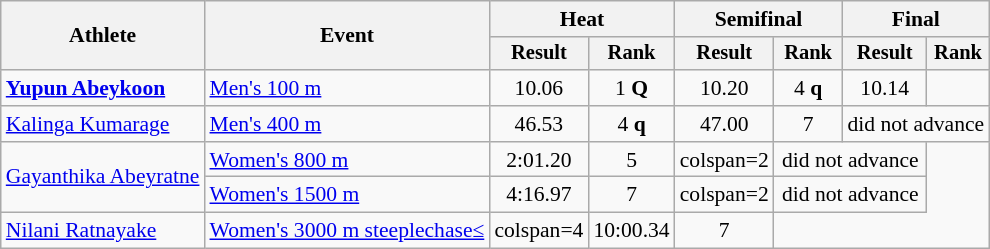<table class="wikitable" style="font-size:90%">
<tr>
<th rowspan=2>Athlete</th>
<th rowspan=2>Event</th>
<th colspan=2>Heat</th>
<th colspan=2>Semifinal</th>
<th colspan=2>Final</th>
</tr>
<tr style="font-size:95%">
<th>Result</th>
<th>Rank</th>
<th>Result</th>
<th>Rank</th>
<th>Result</th>
<th>Rank</th>
</tr>
<tr align=center>
<td align=left><strong><a href='#'>Yupun Abeykoon</a></strong></td>
<td align=left><a href='#'>Men's 100 m</a></td>
<td>10.06</td>
<td>1 <strong>Q</strong></td>
<td>10.20</td>
<td>4 <strong>q</strong></td>
<td>10.14</td>
<td></td>
</tr>
<tr align=center>
<td align=left><a href='#'>Kalinga Kumarage</a></td>
<td align=left><a href='#'>Men's 400 m</a></td>
<td>46.53</td>
<td>4 <strong>q</strong></td>
<td>47.00</td>
<td>7</td>
<td colspan=2>did not advance</td>
</tr>
<tr align=center>
<td align=left rowspan=2><a href='#'>Gayanthika Abeyratne</a></td>
<td align=left><a href='#'>Women's 800 m</a></td>
<td>2:01.20 <strong></strong></td>
<td>5</td>
<td>colspan=2 </td>
<td colspan=2>did not advance</td>
</tr>
<tr align=center>
<td align=left><a href='#'>Women's 1500 m</a></td>
<td>4:16.97</td>
<td>7</td>
<td>colspan=2 </td>
<td colspan=2>did not advance</td>
</tr>
<tr align=center>
<td align=left><a href='#'>Nilani Ratnayake</a></td>
<td align=left><a href='#'>Women's 3000 m steeplechase≤</a></td>
<td>colspan=4 </td>
<td>10:00.34</td>
<td>7</td>
</tr>
</table>
